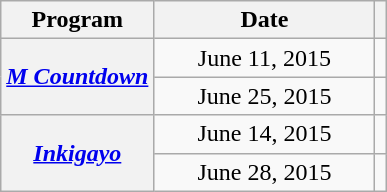<table class="wikitable plainrowheaders" style="text-align:center">
<tr>
<th>Program</th>
<th width="140">Date</th>
<th></th>
</tr>
<tr>
<th scope="row" rowspan="2"><em><a href='#'>M Countdown</a></em></th>
<td>June 11, 2015</td>
<td></td>
</tr>
<tr>
<td>June 25, 2015</td>
<td></td>
</tr>
<tr>
<th scope="row" rowspan="2"><em><a href='#'>Inkigayo</a></em></th>
<td>June 14, 2015</td>
<td></td>
</tr>
<tr>
<td>June 28, 2015</td>
<td></td>
</tr>
</table>
